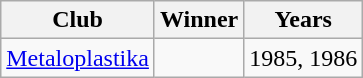<table class="wikitable">
<tr>
<th>Club</th>
<th>Winner</th>
<th>Years</th>
</tr>
<tr>
<td><a href='#'>Metaloplastika</a></td>
<td></td>
<td>1985, 1986</td>
</tr>
</table>
